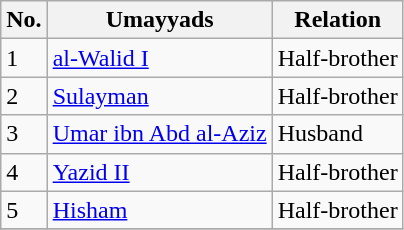<table class="wikitable" border="2">
<tr>
<th>No.</th>
<th>Umayyads</th>
<th>Relation</th>
</tr>
<tr>
<td>1</td>
<td><a href='#'>al-Walid I</a></td>
<td>Half-brother</td>
</tr>
<tr>
<td>2</td>
<td><a href='#'>Sulayman</a></td>
<td>Half-brother</td>
</tr>
<tr>
<td>3</td>
<td><a href='#'>Umar ibn Abd al-Aziz</a></td>
<td>Husband</td>
</tr>
<tr>
<td>4</td>
<td><a href='#'>Yazid II</a></td>
<td>Half-brother</td>
</tr>
<tr>
<td>5</td>
<td><a href='#'>Hisham</a></td>
<td>Half-brother</td>
</tr>
<tr>
</tr>
</table>
